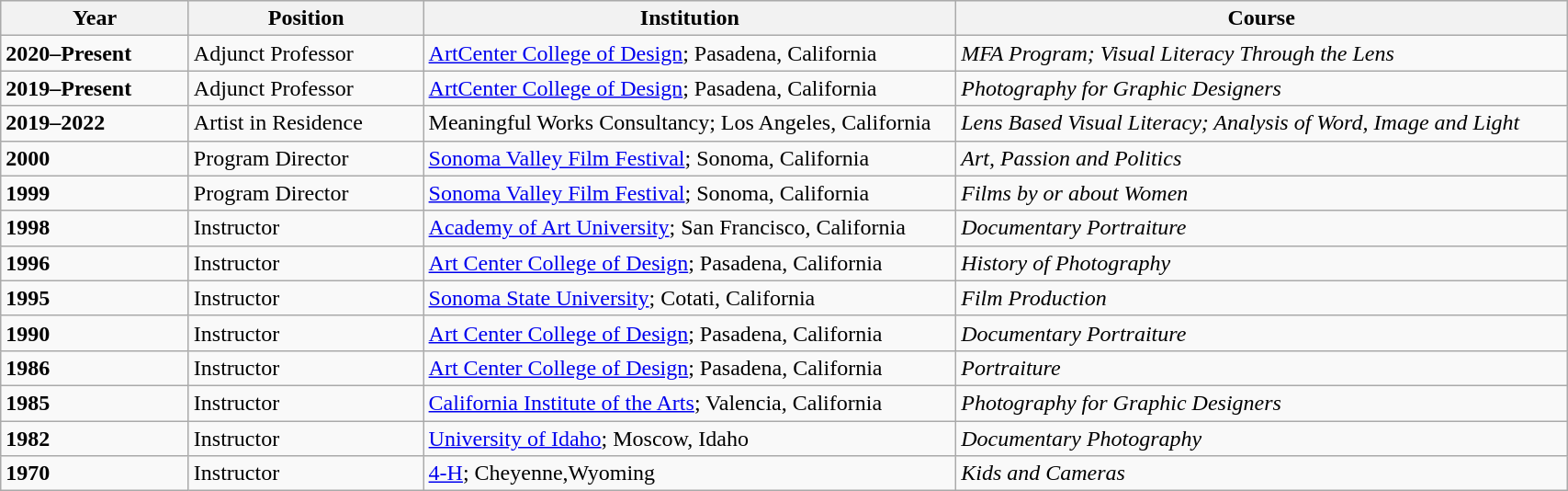<table class="wikitable" style="width:90%;">
<tr style="background:#efefef;">
<th style="width:12%;">Year</th>
<th style="width:15%;">Position</th>
<th style="width:34%;">Institution</th>
<th style="width:40%;">Course</th>
</tr>
<tr valign=top>
<td><strong>2020–Present</strong></td>
<td>Adjunct Professor</td>
<td><a href='#'>ArtCenter College of Design</a>; Pasadena, California</td>
<td><em>MFA Program; Visual Literacy Through the Lens</em></td>
</tr>
<tr>
<td><strong>2019–Present</strong></td>
<td>Adjunct Professor</td>
<td><a href='#'>ArtCenter College of Design</a>; Pasadena, California</td>
<td><em>Photography for Graphic Designers</em></td>
</tr>
<tr>
<td><strong>2019–2022</strong></td>
<td>Artist in Residence</td>
<td>Meaningful Works Consultancy; Los Angeles, California</td>
<td><em>Lens Based Visual Literacy; Analysis of Word, Image and Light</em></td>
</tr>
<tr>
<td><strong>2000</strong></td>
<td>Program Director</td>
<td><a href='#'>Sonoma Valley Film Festival</a>; Sonoma, California</td>
<td><em>Art, Passion and Politics</em></td>
</tr>
<tr>
<td><strong>1999</strong></td>
<td>Program Director</td>
<td><a href='#'>Sonoma Valley Film Festival</a>; Sonoma, California</td>
<td><em>Films by or about Women</em></td>
</tr>
<tr>
<td><strong>1998</strong></td>
<td>Instructor</td>
<td><a href='#'>Academy of Art University</a>; San Francisco, California</td>
<td><em>Documentary Portraiture</em></td>
</tr>
<tr>
<td><strong>1996</strong></td>
<td>Instructor</td>
<td><a href='#'>Art Center College of Design</a>; Pasadena, California</td>
<td><em>History of Photography</em></td>
</tr>
<tr>
<td><strong>1995</strong></td>
<td>Instructor</td>
<td><a href='#'>Sonoma State University</a>; Cotati, California</td>
<td><em>Film Production</em></td>
</tr>
<tr>
<td><strong>1990</strong></td>
<td>Instructor</td>
<td><a href='#'>Art Center College of Design</a>; Pasadena, California</td>
<td><em>Documentary Portraiture</em></td>
</tr>
<tr>
<td><strong>1986</strong></td>
<td>Instructor</td>
<td><a href='#'>Art Center College of Design</a>; Pasadena, California</td>
<td><em>Portraiture</em></td>
</tr>
<tr>
<td><strong>1985</strong></td>
<td>Instructor</td>
<td><a href='#'>California Institute of the Arts</a>; Valencia, California</td>
<td><em>Photography for Graphic Designers</em></td>
</tr>
<tr>
<td><strong>1982</strong></td>
<td>Instructor</td>
<td><a href='#'>University of Idaho</a>; Moscow, Idaho</td>
<td><em>Documentary Photography </em></td>
</tr>
<tr>
<td><strong>1970</strong></td>
<td>Instructor</td>
<td><a href='#'>4-H</a>; Cheyenne,Wyoming</td>
<td><em>Kids and Cameras </em></td>
</tr>
</table>
